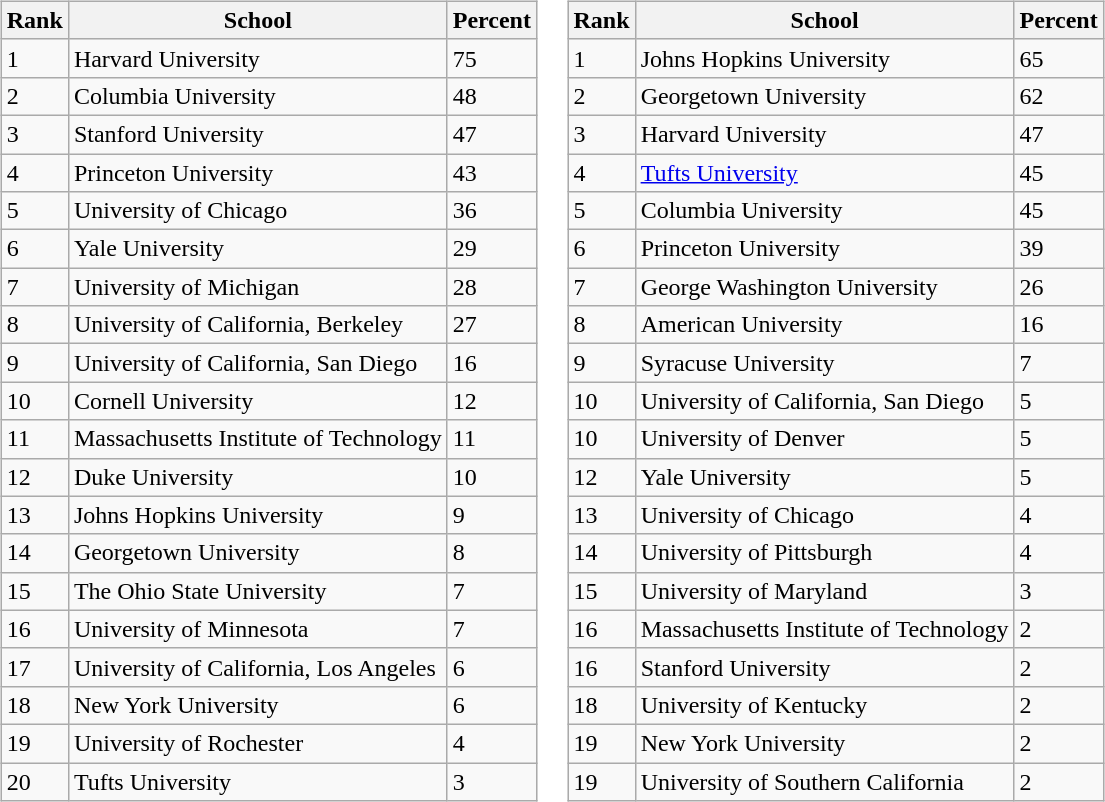<table>
<tr>
<td><br><table class="wikitable" border="1">
<tr>
<th>Rank</th>
<th>School</th>
<th>Percent</th>
</tr>
<tr>
<td>1</td>
<td>Harvard University</td>
<td>75</td>
</tr>
<tr>
<td>2</td>
<td>Columbia University</td>
<td>48</td>
</tr>
<tr>
<td>3</td>
<td>Stanford University</td>
<td>47</td>
</tr>
<tr>
<td>4</td>
<td>Princeton University</td>
<td>43</td>
</tr>
<tr>
<td>5</td>
<td>University of Chicago</td>
<td>36</td>
</tr>
<tr>
<td>6</td>
<td>Yale University</td>
<td>29</td>
</tr>
<tr>
<td>7</td>
<td>University of Michigan</td>
<td>28</td>
</tr>
<tr>
<td>8</td>
<td>University of California, Berkeley</td>
<td>27</td>
</tr>
<tr>
<td>9</td>
<td>University of California, San Diego</td>
<td>16</td>
</tr>
<tr>
<td>10</td>
<td>Cornell University</td>
<td>12</td>
</tr>
<tr>
<td>11</td>
<td>Massachusetts Institute of Technology</td>
<td>11</td>
</tr>
<tr>
<td>12</td>
<td>Duke University</td>
<td>10</td>
</tr>
<tr>
<td>13</td>
<td>Johns Hopkins University</td>
<td>9</td>
</tr>
<tr>
<td>14</td>
<td>Georgetown University</td>
<td>8</td>
</tr>
<tr>
<td>15</td>
<td>The Ohio State University</td>
<td>7</td>
</tr>
<tr>
<td>16</td>
<td>University of Minnesota</td>
<td>7</td>
</tr>
<tr>
<td>17</td>
<td>University of California, Los Angeles</td>
<td>6</td>
</tr>
<tr>
<td>18</td>
<td>New York University</td>
<td>6</td>
</tr>
<tr>
<td>19</td>
<td>University of Rochester</td>
<td>4</td>
</tr>
<tr>
<td>20</td>
<td>Tufts University</td>
<td>3</td>
</tr>
</table>
</td>
<td><br><table class="wikitable" border="1">
<tr>
<th>Rank</th>
<th>School</th>
<th>Percent</th>
</tr>
<tr>
<td>1</td>
<td>Johns Hopkins University</td>
<td>65</td>
</tr>
<tr>
<td>2</td>
<td>Georgetown University</td>
<td>62</td>
</tr>
<tr>
<td>3</td>
<td>Harvard University</td>
<td>47</td>
</tr>
<tr>
<td>4</td>
<td><a href='#'>Tufts University</a></td>
<td>45</td>
</tr>
<tr>
<td>5</td>
<td>Columbia University</td>
<td>45</td>
</tr>
<tr>
<td>6</td>
<td>Princeton University</td>
<td>39</td>
</tr>
<tr>
<td>7</td>
<td>George Washington University</td>
<td>26</td>
</tr>
<tr>
<td>8</td>
<td>American University</td>
<td>16</td>
</tr>
<tr>
<td>9</td>
<td>Syracuse University</td>
<td>7</td>
</tr>
<tr>
<td>10</td>
<td>University of California, San Diego</td>
<td>5</td>
</tr>
<tr>
<td>10</td>
<td>University of Denver</td>
<td>5</td>
</tr>
<tr>
<td>12</td>
<td>Yale University</td>
<td>5</td>
</tr>
<tr>
<td>13</td>
<td>University of Chicago</td>
<td>4</td>
</tr>
<tr>
<td>14</td>
<td>University of Pittsburgh</td>
<td>4</td>
</tr>
<tr>
<td>15</td>
<td>University of Maryland</td>
<td>3</td>
</tr>
<tr>
<td>16</td>
<td>Massachusetts Institute of Technology</td>
<td>2</td>
</tr>
<tr>
<td>16</td>
<td>Stanford University</td>
<td>2</td>
</tr>
<tr>
<td>18</td>
<td>University of Kentucky</td>
<td>2</td>
</tr>
<tr>
<td>19</td>
<td>New York University</td>
<td>2</td>
</tr>
<tr>
<td>19</td>
<td>University of Southern California</td>
<td>2</td>
</tr>
</table>
</td>
</tr>
</table>
